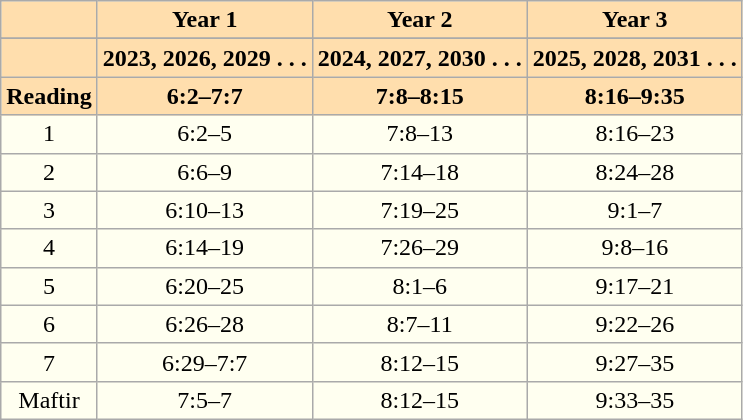<table class="wikitable" style="background:Ivory; text-align:center">
<tr>
<th style="background:Navajowhite;"></th>
<th style="background:Navajowhite;">Year 1</th>
<th style="background:Navajowhite;">Year 2</th>
<th style="background:Navajowhite;">Year 3</th>
</tr>
<tr>
</tr>
<tr>
<th style="background:Navajowhite;"></th>
<th style="background:Navajowhite;">2023, 2026, 2029 . . .</th>
<th style="background:Navajowhite;">2024, 2027, 2030 . . .</th>
<th style="background:Navajowhite;">2025, 2028, 2031 . . .</th>
</tr>
<tr>
<th style="background:Navajowhite;">Reading</th>
<th style="background:Navajowhite;">6:2–7:7</th>
<th style="background:Navajowhite;">7:8–8:15</th>
<th style="background:Navajowhite;">8:16–9:35</th>
</tr>
<tr>
<td>1</td>
<td>6:2–5</td>
<td>7:8–13</td>
<td>8:16–23</td>
</tr>
<tr>
<td>2</td>
<td>6:6–9</td>
<td>7:14–18</td>
<td>8:24–28</td>
</tr>
<tr>
<td>3</td>
<td>6:10–13</td>
<td>7:19–25</td>
<td>9:1–7</td>
</tr>
<tr>
<td>4</td>
<td>6:14–19</td>
<td>7:26–29</td>
<td>9:8–16</td>
</tr>
<tr>
<td>5</td>
<td>6:20–25</td>
<td>8:1–6</td>
<td>9:17–21</td>
</tr>
<tr>
<td>6</td>
<td>6:26–28</td>
<td>8:7–11</td>
<td>9:22–26</td>
</tr>
<tr>
<td>7</td>
<td>6:29–7:7</td>
<td>8:12–15</td>
<td>9:27–35</td>
</tr>
<tr>
<td>Maftir</td>
<td>7:5–7</td>
<td>8:12–15</td>
<td>9:33–35</td>
</tr>
</table>
